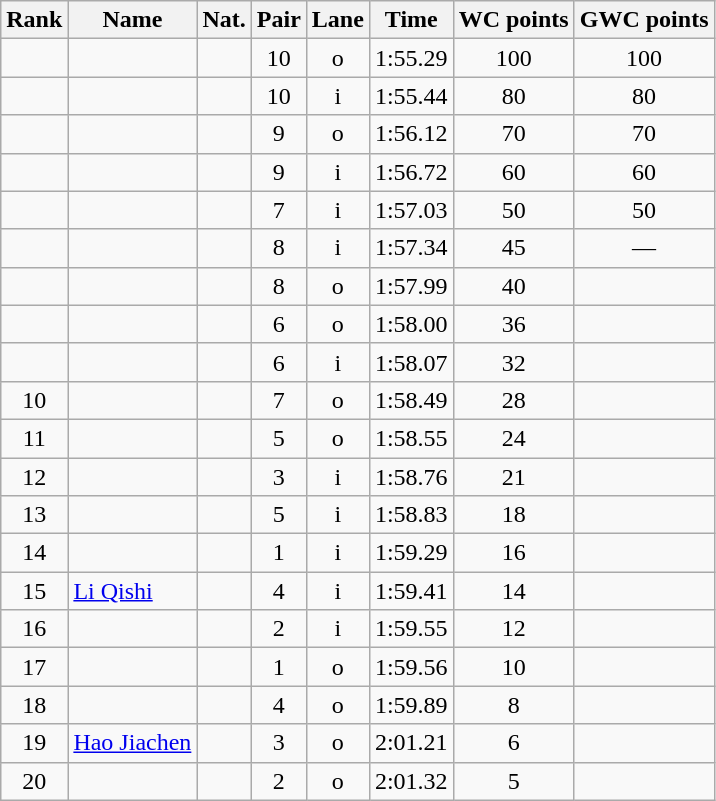<table class="wikitable sortable" style="text-align:center">
<tr>
<th>Rank</th>
<th>Name</th>
<th>Nat.</th>
<th>Pair</th>
<th>Lane</th>
<th>Time</th>
<th>WC points</th>
<th>GWC points</th>
</tr>
<tr>
<td></td>
<td align=left></td>
<td></td>
<td>10</td>
<td>o</td>
<td>1:55.29</td>
<td>100</td>
<td>100</td>
</tr>
<tr>
<td></td>
<td align=left></td>
<td></td>
<td>10</td>
<td>i</td>
<td>1:55.44</td>
<td>80</td>
<td>80</td>
</tr>
<tr>
<td></td>
<td align=left></td>
<td></td>
<td>9</td>
<td>o</td>
<td>1:56.12</td>
<td>70</td>
<td>70</td>
</tr>
<tr>
<td></td>
<td align=left></td>
<td></td>
<td>9</td>
<td>i</td>
<td>1:56.72</td>
<td>60</td>
<td>60</td>
</tr>
<tr>
<td></td>
<td align=left></td>
<td></td>
<td>7</td>
<td>i</td>
<td>1:57.03</td>
<td>50</td>
<td>50</td>
</tr>
<tr>
<td></td>
<td align=left></td>
<td></td>
<td>8</td>
<td>i</td>
<td>1:57.34</td>
<td>45</td>
<td>—</td>
</tr>
<tr>
<td></td>
<td align=left></td>
<td></td>
<td>8</td>
<td>o</td>
<td>1:57.99</td>
<td>40</td>
<td></td>
</tr>
<tr>
<td></td>
<td align=left></td>
<td></td>
<td>6</td>
<td>o</td>
<td>1:58.00</td>
<td>36</td>
<td></td>
</tr>
<tr>
<td></td>
<td align=left></td>
<td></td>
<td>6</td>
<td>i</td>
<td>1:58.07</td>
<td>32</td>
<td></td>
</tr>
<tr>
<td>10</td>
<td align=left></td>
<td></td>
<td>7</td>
<td>o</td>
<td>1:58.49</td>
<td>28</td>
<td></td>
</tr>
<tr>
<td>11</td>
<td align=left></td>
<td></td>
<td>5</td>
<td>o</td>
<td>1:58.55</td>
<td>24</td>
<td></td>
</tr>
<tr>
<td>12</td>
<td align=left></td>
<td></td>
<td>3</td>
<td>i</td>
<td>1:58.76</td>
<td>21</td>
<td></td>
</tr>
<tr>
<td>13</td>
<td align=left></td>
<td></td>
<td>5</td>
<td>i</td>
<td>1:58.83</td>
<td>18</td>
<td></td>
</tr>
<tr>
<td>14</td>
<td align=left></td>
<td></td>
<td>1</td>
<td>i</td>
<td>1:59.29</td>
<td>16</td>
<td></td>
</tr>
<tr>
<td>15</td>
<td align=left><a href='#'>Li Qishi</a></td>
<td></td>
<td>4</td>
<td>i</td>
<td>1:59.41</td>
<td>14</td>
<td></td>
</tr>
<tr>
<td>16</td>
<td align=left></td>
<td></td>
<td>2</td>
<td>i</td>
<td>1:59.55</td>
<td>12</td>
<td></td>
</tr>
<tr>
<td>17</td>
<td align=left></td>
<td></td>
<td>1</td>
<td>o</td>
<td>1:59.56</td>
<td>10</td>
<td></td>
</tr>
<tr>
<td>18</td>
<td align=left></td>
<td></td>
<td>4</td>
<td>o</td>
<td>1:59.89</td>
<td>8</td>
<td></td>
</tr>
<tr>
<td>19</td>
<td align=left><a href='#'>Hao Jiachen</a></td>
<td></td>
<td>3</td>
<td>o</td>
<td>2:01.21</td>
<td>6</td>
<td></td>
</tr>
<tr>
<td>20</td>
<td align=left></td>
<td></td>
<td>2</td>
<td>o</td>
<td>2:01.32</td>
<td>5</td>
<td></td>
</tr>
</table>
